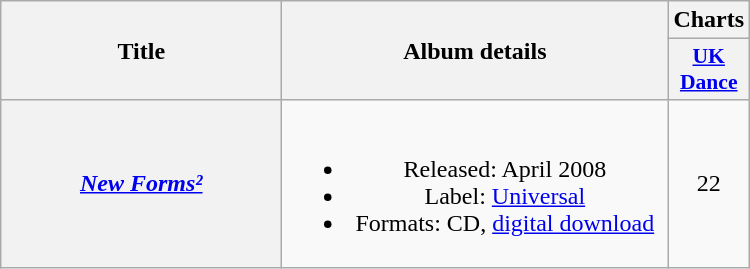<table class="wikitable plainrowheaders" style="text-align:center;">
<tr>
<th scope="col" rowspan="2" width="180">Title</th>
<th scope="col" rowspan="2" width="250">Album details</th>
<th>Charts</th>
</tr>
<tr>
<th scope="col" style="width:2.5em;font-size:90%;"><a href='#'>UK<br>Dance</a><br></th>
</tr>
<tr>
<th scope="row"><em><a href='#'>New Forms²</a></em></th>
<td><br><ul><li>Released: April 2008</li><li>Label: <a href='#'>Universal</a></li><li>Formats: CD, <a href='#'>digital download</a></li></ul></td>
<td>22</td>
</tr>
</table>
